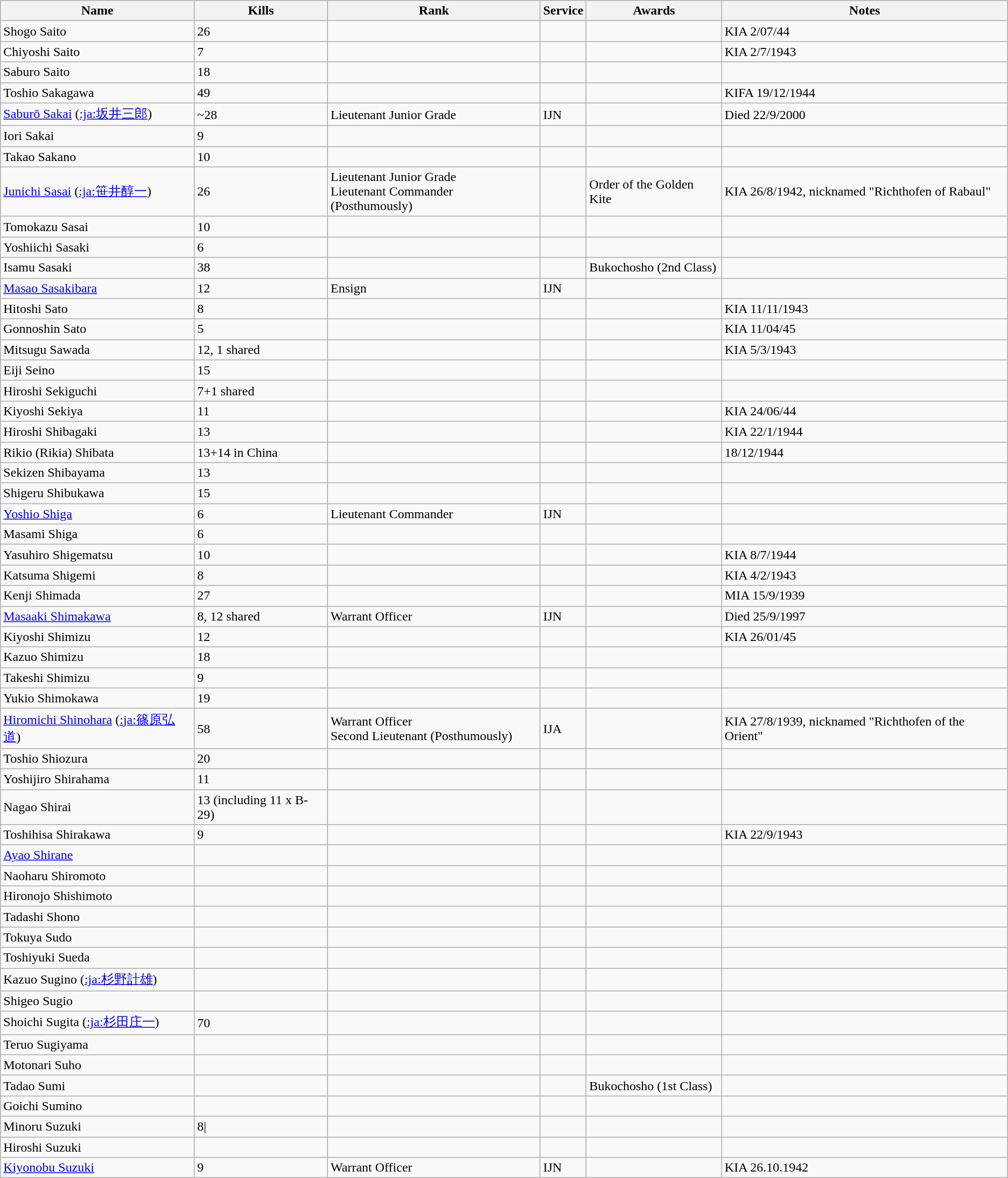<table class=wikitable>
<tr>
<th>Name</th>
<th>Kills</th>
<th>Rank</th>
<th>Service</th>
<th>Awards</th>
<th>Notes</th>
</tr>
<tr>
<td>Shogo Saito</td>
<td>26</td>
<td></td>
<td></td>
<td></td>
<td>KIA 2/07/44</td>
</tr>
<tr>
<td>Chiyoshi Saito</td>
<td>7</td>
<td></td>
<td></td>
<td></td>
<td>KIA 2/7/1943</td>
</tr>
<tr>
<td>Saburo Saito</td>
<td>18</td>
<td></td>
<td></td>
<td></td>
<td></td>
</tr>
<tr>
<td>Toshio Sakagawa</td>
<td>49</td>
<td></td>
<td></td>
<td></td>
<td>KIFA 19/12/1944</td>
</tr>
<tr>
<td><a href='#'>Saburō Sakai</a> (<a href='#'>:ja:坂井三郎</a>) </td>
<td>~28</td>
<td>Lieutenant Junior Grade</td>
<td>IJN</td>
<td></td>
<td>Died 22/9/2000</td>
</tr>
<tr>
<td>Iori Sakai</td>
<td>9</td>
<td></td>
<td></td>
<td></td>
<td></td>
</tr>
<tr>
<td>Takao Sakano</td>
<td>10</td>
<td></td>
<td></td>
<td></td>
<td></td>
</tr>
<tr>
<td><a href='#'>Junichi Sasai</a> (<a href='#'>:ja:笹井醇一</a>)</td>
<td>26</td>
<td>Lieutenant Junior Grade<br>Lieutenant Commander (Posthumously)</td>
<td></td>
<td>Order of the Golden Kite</td>
<td>KIA 26/8/1942, nicknamed "Richthofen of Rabaul"</td>
</tr>
<tr>
<td>Tomokazu Sasai</td>
<td>10</td>
<td></td>
<td></td>
<td></td>
<td></td>
</tr>
<tr>
<td>Yoshiichi Sasaki</td>
<td>6</td>
<td></td>
<td></td>
<td></td>
<td></td>
</tr>
<tr>
<td>Isamu Sasaki</td>
<td>38</td>
<td></td>
<td></td>
<td>Bukochosho (2nd Class)</td>
<td></td>
</tr>
<tr>
<td><a href='#'>Masao Sasakibara</a></td>
<td>12</td>
<td>Ensign</td>
<td>IJN</td>
<td></td>
<td></td>
</tr>
<tr>
<td>Hitoshi Sato</td>
<td>8</td>
<td></td>
<td></td>
<td></td>
<td>KIA 11/11/1943</td>
</tr>
<tr>
<td>Gonnoshin Sato</td>
<td>5</td>
<td></td>
<td></td>
<td></td>
<td>KIA 11/04/45</td>
</tr>
<tr>
<td>Mitsugu Sawada</td>
<td>12, 1 shared</td>
<td></td>
<td></td>
<td></td>
<td>KIA 5/3/1943</td>
</tr>
<tr>
<td>Eiji Seino</td>
<td>15</td>
<td></td>
<td></td>
<td></td>
<td></td>
</tr>
<tr>
<td>Hiroshi Sekiguchi</td>
<td>7+1 shared</td>
<td></td>
<td></td>
<td></td>
<td></td>
</tr>
<tr>
<td>Kiyoshi Sekiya</td>
<td>11</td>
<td></td>
<td></td>
<td></td>
<td>KIA 24/06/44</td>
</tr>
<tr>
<td>Hiroshi Shibagaki</td>
<td>13</td>
<td></td>
<td></td>
<td></td>
<td>KIA 22/1/1944</td>
</tr>
<tr>
<td>Rikio (Rikia) Shibata</td>
<td>13+14 in China</td>
<td></td>
<td></td>
<td></td>
<td>18/12/1944</td>
</tr>
<tr>
<td>Sekizen Shibayama</td>
<td>13</td>
<td></td>
<td></td>
<td></td>
<td></td>
</tr>
<tr>
<td>Shigeru Shibukawa</td>
<td>15</td>
<td></td>
<td></td>
<td></td>
<td></td>
</tr>
<tr>
<td><a href='#'>Yoshio Shiga</a></td>
<td>6</td>
<td>Lieutenant Commander</td>
<td>IJN</td>
<td></td>
<td></td>
</tr>
<tr>
<td>Masami Shiga</td>
<td>6</td>
<td></td>
<td></td>
<td></td>
<td></td>
</tr>
<tr>
<td>Yasuhiro Shigematsu</td>
<td>10</td>
<td></td>
<td></td>
<td></td>
<td>KIA 8/7/1944</td>
</tr>
<tr>
<td>Katsuma Shigemi</td>
<td>8</td>
<td></td>
<td></td>
<td></td>
<td>KIA 4/2/1943</td>
</tr>
<tr>
<td>Kenji Shimada</td>
<td>27</td>
<td></td>
<td></td>
<td></td>
<td>MIA 15/9/1939</td>
</tr>
<tr>
<td><a href='#'>Masaaki Shimakawa</a></td>
<td>8, 12 shared</td>
<td>Warrant Officer</td>
<td>IJN</td>
<td></td>
<td>Died 25/9/1997</td>
</tr>
<tr>
<td>Kiyoshi Shimizu</td>
<td>12</td>
<td></td>
<td></td>
<td></td>
<td>KIA 26/01/45</td>
</tr>
<tr>
<td>Kazuo Shimizu</td>
<td>18</td>
<td></td>
<td></td>
<td></td>
<td></td>
</tr>
<tr>
<td>Takeshi Shimizu</td>
<td>9</td>
<td></td>
<td></td>
<td></td>
<td></td>
</tr>
<tr>
<td>Yukio Shimokawa</td>
<td>19</td>
<td></td>
<td></td>
<td></td>
<td></td>
</tr>
<tr>
<td><a href='#'>Hiromichi Shinohara</a> (<a href='#'>:ja:篠原弘道</a>)</td>
<td>58</td>
<td>Warrant Officer<br>Second Lieutenant (Posthumously)</td>
<td>IJA</td>
<td></td>
<td>KIA 27/8/1939, nicknamed "Richthofen of the Orient"</td>
</tr>
<tr>
<td>Toshio Shiozura</td>
<td>20</td>
<td></td>
<td></td>
<td></td>
<td></td>
</tr>
<tr>
<td>Yoshijiro Shirahama</td>
<td>11</td>
<td></td>
<td></td>
<td></td>
<td></td>
</tr>
<tr>
<td>Nagao Shirai</td>
<td>13 (including 11 x B-29)</td>
<td></td>
<td></td>
<td></td>
<td></td>
</tr>
<tr>
<td>Toshihisa Shirakawa</td>
<td>9</td>
<td></td>
<td></td>
<td></td>
<td>KIA 22/9/1943</td>
</tr>
<tr>
<td><a href='#'>Ayao Shirane</a></td>
<td></td>
<td></td>
<td></td>
<td></td>
<td></td>
</tr>
<tr>
<td>Naoharu Shiromoto</td>
<td></td>
<td></td>
<td></td>
<td></td>
<td></td>
</tr>
<tr>
<td>Hironojo Shishimoto</td>
<td></td>
<td></td>
<td></td>
<td></td>
<td></td>
</tr>
<tr>
<td>Tadashi Shono</td>
<td></td>
<td></td>
<td></td>
<td></td>
<td></td>
</tr>
<tr>
<td>Tokuya Sudo</td>
<td></td>
<td></td>
<td></td>
<td></td>
<td></td>
</tr>
<tr>
<td>Toshiyuki Sueda</td>
<td></td>
<td></td>
<td></td>
<td></td>
<td></td>
</tr>
<tr>
<td>Kazuo Sugino (<a href='#'>:ja:杉野計雄</a>)</td>
<td></td>
<td></td>
<td></td>
<td></td>
<td></td>
</tr>
<tr>
<td>Shigeo Sugio</td>
<td></td>
<td></td>
<td></td>
<td></td>
<td></td>
</tr>
<tr>
<td>Shoichi Sugita (<a href='#'>:ja:杉田庄一</a>)</td>
<td>70</td>
<td></td>
<td></td>
<td></td>
<td></td>
</tr>
<tr>
<td>Teruo Sugiyama</td>
<td></td>
<td></td>
<td></td>
<td></td>
<td></td>
</tr>
<tr>
<td>Motonari Suho</td>
<td></td>
<td></td>
<td></td>
<td></td>
<td></td>
</tr>
<tr>
<td>Tadao Sumi</td>
<td></td>
<td></td>
<td></td>
<td>Bukochosho (1st Class)</td>
<td></td>
</tr>
<tr>
<td>Goichi Sumino</td>
<td></td>
<td></td>
<td></td>
<td></td>
<td></td>
</tr>
<tr>
<td>Minoru Suzuki</td>
<td>8|</td>
<td></td>
<td></td>
<td></td>
</tr>
<tr>
<td>Hiroshi Suzuki</td>
<td></td>
<td></td>
<td></td>
<td></td>
<td></td>
</tr>
<tr>
<td><a href='#'>Kiyonobu Suzuki</a></td>
<td>9</td>
<td>Warrant Officer</td>
<td>IJN</td>
<td></td>
<td>KIA 26.10.1942</td>
</tr>
</table>
